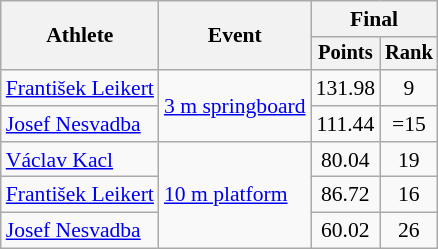<table class="wikitable" style="font-size:90%;">
<tr>
<th rowspan=2>Athlete</th>
<th rowspan=2>Event</th>
<th colspan=2>Final</th>
</tr>
<tr style="font-size:95%">
<th>Points</th>
<th>Rank</th>
</tr>
<tr align=center>
<td align=left><a href='#'>František Leikert</a></td>
<td align=left rowspan=2><a href='#'>3 m springboard</a></td>
<td>131.98</td>
<td>9</td>
</tr>
<tr align=center>
<td align=left><a href='#'>Josef Nesvadba</a></td>
<td>111.44</td>
<td>=15</td>
</tr>
<tr align=center>
<td align=left><a href='#'>Václav Kacl</a></td>
<td align=left rowspan=3><a href='#'>10 m platform</a></td>
<td>80.04</td>
<td>19</td>
</tr>
<tr align=center>
<td align=left><a href='#'>František Leikert</a></td>
<td>86.72</td>
<td>16</td>
</tr>
<tr align=center>
<td align=left><a href='#'>Josef Nesvadba</a></td>
<td>60.02</td>
<td>26</td>
</tr>
</table>
